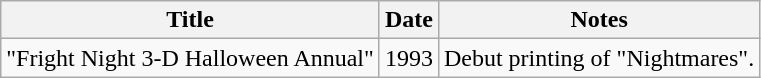<table class="wikitable">
<tr>
<th>Title</th>
<th>Date</th>
<th>Notes</th>
</tr>
<tr>
<td>"Fright Night 3-D Halloween Annual"</td>
<td>1993</td>
<td>Debut printing of "Nightmares".</td>
</tr>
</table>
